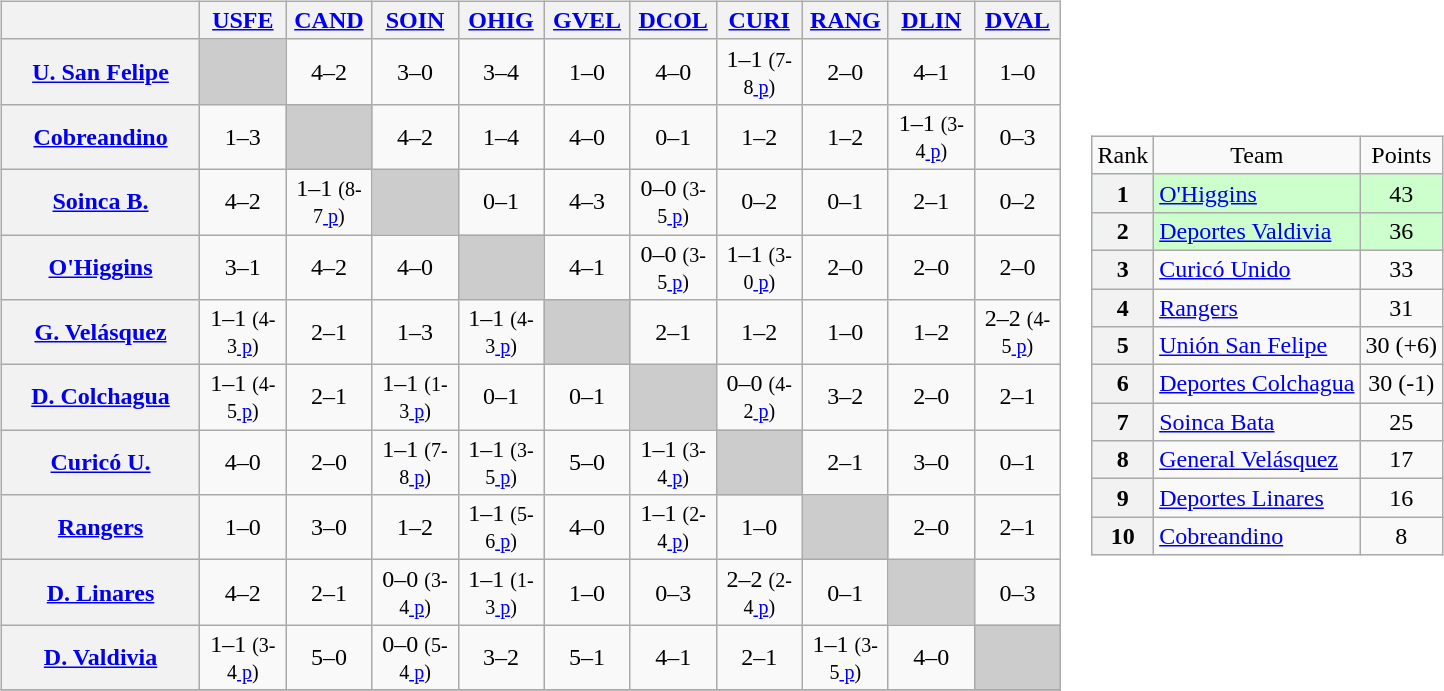<table>
<tr>
<td><br><table class="wikitable" style="text-align:center">
<tr>
<th width="125"> </th>
<th width="50"><a href='#'>USFE</a></th>
<th width="50"><a href='#'>CAND</a></th>
<th width="50"><a href='#'>SOIN</a></th>
<th width="50"><a href='#'>OHIG</a></th>
<th width="50"><a href='#'>GVEL</a></th>
<th width="50"><a href='#'>DCOL</a></th>
<th width="50"><a href='#'>CURI</a></th>
<th width="50"><a href='#'>RANG</a></th>
<th width="50"><a href='#'>DLIN</a></th>
<th width="50"><a href='#'>DVAL</a></th>
</tr>
<tr>
<th><a href='#'>U. San Felipe</a></th>
<td bgcolor="#CCCCCC"></td>
<td>4–2</td>
<td>3–0</td>
<td>3–4</td>
<td>1–0</td>
<td>4–0</td>
<td>1–1 <small>(7-8<a href='#'>
p</a>)</small></td>
<td>2–0</td>
<td>4–1</td>
<td>1–0</td>
</tr>
<tr>
<th><a href='#'>Cobreandino</a></th>
<td>1–3</td>
<td bgcolor="#CCCCCC"></td>
<td>4–2</td>
<td>1–4</td>
<td>4–0</td>
<td>0–1</td>
<td>1–2</td>
<td>1–2</td>
<td>1–1 <small>(3-4<a href='#'>
p</a>)</small></td>
<td>0–3</td>
</tr>
<tr>
<th><a href='#'>Soinca B.</a></th>
<td>4–2</td>
<td>1–1 <small>(8-7<a href='#'>
p</a>)</small></td>
<td bgcolor="#CCCCCC"></td>
<td>0–1</td>
<td>4–3</td>
<td>0–0 <small>(3-5<a href='#'>
p</a>)</small></td>
<td>0–2</td>
<td>0–1</td>
<td>2–1</td>
<td>0–2</td>
</tr>
<tr>
<th><a href='#'>O'Higgins</a></th>
<td>3–1</td>
<td>4–2</td>
<td>4–0</td>
<td bgcolor="#CCCCCC"></td>
<td>4–1</td>
<td>0–0 <small>(3-5<a href='#'>
p</a>)</small></td>
<td>1–1 <small>(3-0<a href='#'>
p</a>)</small></td>
<td>2–0</td>
<td>2–0</td>
<td>2–0</td>
</tr>
<tr>
<th><a href='#'>G. Velásquez</a></th>
<td>1–1 <small>(4-3<a href='#'>
p</a>)</small></td>
<td>2–1</td>
<td>1–3</td>
<td>1–1 <small>(4-3<a href='#'>
p</a>)</small></td>
<td bgcolor="#CCCCCC"></td>
<td>2–1</td>
<td>1–2</td>
<td>1–0</td>
<td>1–2</td>
<td>2–2 <small>(4-5<a href='#'>
p</a>)</small></td>
</tr>
<tr>
<th><a href='#'>D. Colchagua</a></th>
<td>1–1 <small>(4-5<a href='#'>
p</a>)</small></td>
<td>2–1</td>
<td>1–1 <small>(1-3<a href='#'>
p</a>)</small></td>
<td>0–1</td>
<td>0–1</td>
<td bgcolor="#CCCCCC"></td>
<td>0–0 <small>(4-2<a href='#'>
p</a>)</small></td>
<td>3–2</td>
<td>2–0</td>
<td>2–1</td>
</tr>
<tr>
<th><a href='#'>Curicó U.</a></th>
<td>4–0</td>
<td>2–0</td>
<td>1–1 <small>(7-8<a href='#'>
p</a>)</small></td>
<td>1–1 <small>(3-5<a href='#'>
p</a>)</small></td>
<td>5–0</td>
<td>1–1 <small>(3-4<a href='#'>
p</a>)</small></td>
<td bgcolor="#CCCCCC"></td>
<td>2–1</td>
<td>3–0</td>
<td>0–1</td>
</tr>
<tr>
<th><a href='#'>Rangers</a></th>
<td>1–0</td>
<td>3–0</td>
<td>1–2</td>
<td>1–1 <small>(5-6<a href='#'>
p</a>)</small></td>
<td>4–0</td>
<td>1–1 <small>(2-4<a href='#'>
p</a>)</small></td>
<td>1–0</td>
<td bgcolor="#CCCCCC"></td>
<td>2–0</td>
<td>2–1</td>
</tr>
<tr>
<th><a href='#'>D. Linares</a></th>
<td>4–2</td>
<td>2–1</td>
<td>0–0 <small>(3-4<a href='#'>
p</a>)</small></td>
<td>1–1 <small>(1-3<a href='#'>
p</a>)</small></td>
<td>1–0</td>
<td>0–3</td>
<td>2–2 <small>(2-4<a href='#'>
p</a>)</small></td>
<td>0–1</td>
<td bgcolor="#CCCCCC"></td>
<td>0–3</td>
</tr>
<tr>
<th><a href='#'>D. Valdivia</a></th>
<td>1–1 <small>(3-4<a href='#'>
p</a>)</small></td>
<td>5–0</td>
<td>0–0 <small>(5-4<a href='#'>
p</a>)</small></td>
<td>3–2</td>
<td>5–1</td>
<td>4–1</td>
<td>2–1</td>
<td>1–1 <small>(3-5<a href='#'>
p</a>)</small></td>
<td>4–0</td>
<td bgcolor="#CCCCCC"></td>
</tr>
<tr>
</tr>
</table>
</td>
<td><br><table class="wikitable" style="text-align: center;">
<tr>
<td>Rank</td>
<td>Team</td>
<td>Points</td>
</tr>
<tr bgcolor="#ccffcc">
<th>1</th>
<td style="text-align: left;"><a href='#'>O'Higgins</a></td>
<td>43</td>
</tr>
<tr bgcolor="#ccffcc">
<th>2</th>
<td style="text-align: left;"><a href='#'>Deportes Valdivia</a></td>
<td>36</td>
</tr>
<tr>
<th>3</th>
<td style="text-align: left;"><a href='#'>Curicó Unido</a></td>
<td>33</td>
</tr>
<tr>
<th>4</th>
<td style="text-align: left;"><a href='#'>Rangers</a></td>
<td>31</td>
</tr>
<tr>
<th>5</th>
<td style="text-align: left;"><a href='#'>Unión San Felipe</a></td>
<td>30 (+6)</td>
</tr>
<tr>
<th>6</th>
<td style="text-align: left;"><a href='#'>Deportes Colchagua</a></td>
<td>30 (-1)</td>
</tr>
<tr>
<th>7</th>
<td style="text-align: left;"><a href='#'>Soinca Bata</a></td>
<td>25</td>
</tr>
<tr>
<th>8</th>
<td style="text-align: left;"><a href='#'>General Velásquez</a></td>
<td>17</td>
</tr>
<tr>
<th>9</th>
<td style="text-align: left;"><a href='#'>Deportes Linares</a></td>
<td>16</td>
</tr>
<tr>
<th>10</th>
<td style="text-align: left;"><a href='#'>Cobreandino</a></td>
<td>8</td>
</tr>
</table>
</td>
</tr>
</table>
